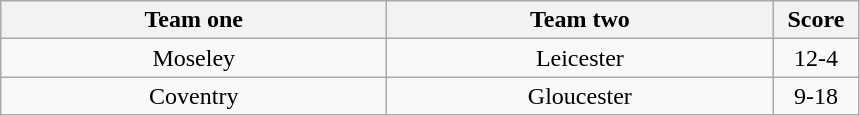<table class="wikitable" style="text-align: center">
<tr>
<th width=250>Team one</th>
<th width=250>Team two</th>
<th width=50>Score</th>
</tr>
<tr>
<td>Moseley</td>
<td>Leicester</td>
<td>12-4</td>
</tr>
<tr>
<td>Coventry</td>
<td>Gloucester</td>
<td>9-18</td>
</tr>
</table>
